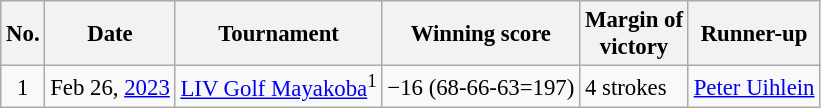<table class="wikitable" style="font-size:95%;">
<tr>
<th>No.</th>
<th>Date</th>
<th>Tournament</th>
<th>Winning score</th>
<th>Margin of<br>victory</th>
<th>Runner-up</th>
</tr>
<tr>
<td align=center>1</td>
<td align=right>Feb 26, <a href='#'>2023</a></td>
<td><a href='#'>LIV Golf Mayakoba</a><sup>1</sup></td>
<td>−16 (68-66-63=197)</td>
<td>4 strokes</td>
<td> <a href='#'>Peter Uihlein</a></td>
</tr>
</table>
